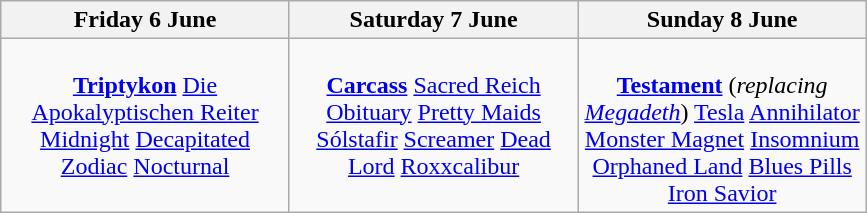<table class="wikitable">
<tr>
<th>Friday 6 June</th>
<th>Saturday 7 June</th>
<th>Sunday 8 June</th>
</tr>
<tr>
<td valign="top" align="center" width=185><br><strong><a href='#'>Triptykon</a></strong>
<a href='#'>Die Apokalyptischen Reiter</a>
<a href='#'>Midnight</a>
<a href='#'>Decapitated</a>
<a href='#'>Zodiac</a>
<a href='#'>Nocturnal</a></td>
<td valign="top" align="center" width=185><br><strong><a href='#'>Carcass</a></strong>
<a href='#'>Sacred Reich</a>
<a href='#'>Obituary</a>
<a href='#'>Pretty Maids</a>
<a href='#'>Sólstafir</a>
<a href='#'>Screamer</a>
<a href='#'>Dead Lord</a>
<a href='#'>Roxxcalibur</a></td>
<td valign="top" align="center" width=185><br><strong><a href='#'>Testament</a></strong> (<em>replacing <a href='#'>Megadeth</a></em>)
<a href='#'>Tesla</a>
<a href='#'>Annihilator</a>
<a href='#'>Monster Magnet</a>
<a href='#'>Insomnium</a>
<a href='#'>Orphaned Land</a>
<a href='#'>Blues Pills</a>
<a href='#'>Iron Savior</a></td>
</tr>
</table>
